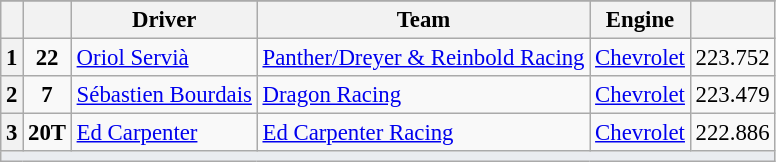<table class="wikitable" style="font-size:95%;">
<tr>
</tr>
<tr>
<th></th>
<th></th>
<th>Driver</th>
<th>Team</th>
<th>Engine</th>
<th></th>
</tr>
<tr>
<th>1</th>
<td style="text-align:center"><strong>22</strong></td>
<td> <a href='#'>Oriol Servià</a></td>
<td><a href='#'>Panther/Dreyer & Reinbold Racing</a></td>
<td><a href='#'>Chevrolet</a></td>
<td align=center>223.752</td>
</tr>
<tr>
<th>2</th>
<td style="text-align:center"><strong>7</strong></td>
<td> <a href='#'>Sébastien Bourdais</a></td>
<td><a href='#'>Dragon Racing</a></td>
<td><a href='#'>Chevrolet</a></td>
<td align=center>223.479</td>
</tr>
<tr>
<th>3</th>
<td style="text-align:center"><strong>20T</strong></td>
<td> <a href='#'>Ed Carpenter</a></td>
<td><a href='#'>Ed Carpenter Racing</a></td>
<td><a href='#'>Chevrolet</a></td>
<td align=center>222.886</td>
</tr>
<tr>
<td style="background-color:#EAECF0;text-align:center" colspan="6"><strong> </strong></td>
</tr>
</table>
